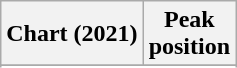<table class="wikitable sortable plainrowheaders" style="text-align:center">
<tr>
<th scope="col">Chart (2021)</th>
<th scope="col">Peak<br>position</th>
</tr>
<tr>
</tr>
<tr>
</tr>
<tr>
</tr>
<tr>
</tr>
<tr>
</tr>
<tr>
</tr>
</table>
